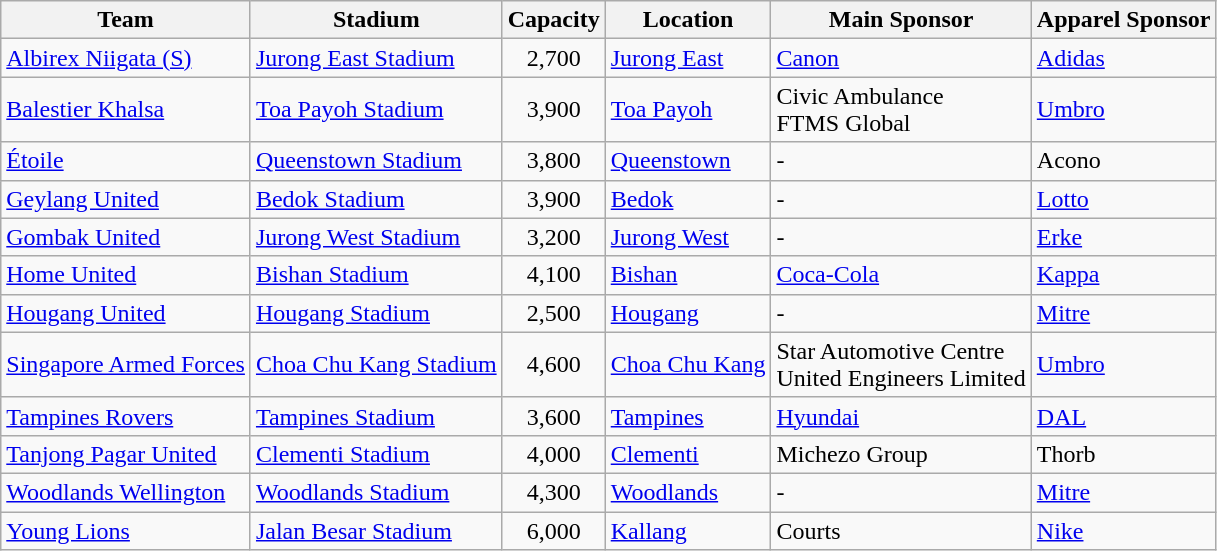<table class="wikitable sortable">
<tr>
<th>Team</th>
<th>Stadium</th>
<th>Capacity</th>
<th>Location</th>
<th>Main Sponsor</th>
<th>Apparel Sponsor</th>
</tr>
<tr>
<td><a href='#'>Albirex Niigata (S)</a></td>
<td><a href='#'>Jurong East Stadium</a></td>
<td style="text-align:center;">2,700</td>
<td><a href='#'>Jurong East</a></td>
<td><a href='#'>Canon</a></td>
<td><a href='#'>Adidas</a></td>
</tr>
<tr>
<td><a href='#'>Balestier Khalsa</a></td>
<td><a href='#'>Toa Payoh Stadium</a></td>
<td style="text-align:center;">3,900</td>
<td><a href='#'>Toa Payoh</a></td>
<td>Civic Ambulance <br> FTMS Global</td>
<td><a href='#'>Umbro</a></td>
</tr>
<tr>
<td><a href='#'>Étoile</a></td>
<td><a href='#'>Queenstown Stadium</a></td>
<td style="text-align:center;">3,800</td>
<td><a href='#'>Queenstown</a></td>
<td>-</td>
<td>Acono</td>
</tr>
<tr>
<td><a href='#'>Geylang United</a></td>
<td><a href='#'>Bedok Stadium</a></td>
<td style="text-align:center;">3,900</td>
<td><a href='#'>Bedok</a></td>
<td>-</td>
<td><a href='#'>Lotto</a></td>
</tr>
<tr>
<td><a href='#'>Gombak United</a></td>
<td><a href='#'>Jurong West Stadium</a></td>
<td style="text-align:center;">3,200</td>
<td><a href='#'>Jurong West</a></td>
<td>-</td>
<td><a href='#'>Erke</a></td>
</tr>
<tr>
<td><a href='#'>Home United</a></td>
<td><a href='#'>Bishan Stadium</a></td>
<td style="text-align:center;">4,100</td>
<td><a href='#'>Bishan</a></td>
<td><a href='#'>Coca-Cola</a></td>
<td><a href='#'>Kappa</a></td>
</tr>
<tr>
<td><a href='#'>Hougang United</a></td>
<td><a href='#'>Hougang Stadium</a></td>
<td style="text-align:center;">2,500</td>
<td><a href='#'>Hougang</a></td>
<td>-</td>
<td><a href='#'>Mitre</a></td>
</tr>
<tr>
<td><a href='#'>Singapore Armed Forces</a></td>
<td><a href='#'>Choa Chu Kang Stadium</a></td>
<td style="text-align:center;">4,600</td>
<td><a href='#'>Choa Chu Kang</a></td>
<td>Star Automotive Centre <br> United Engineers Limited</td>
<td><a href='#'>Umbro</a></td>
</tr>
<tr>
<td><a href='#'>Tampines Rovers</a></td>
<td><a href='#'>Tampines Stadium</a></td>
<td style="text-align:center;">3,600</td>
<td><a href='#'>Tampines</a></td>
<td><a href='#'>Hyundai</a></td>
<td><a href='#'>DAL</a></td>
</tr>
<tr>
<td><a href='#'>Tanjong Pagar United</a></td>
<td><a href='#'>Clementi Stadium</a></td>
<td style="text-align:center;">4,000</td>
<td><a href='#'>Clementi</a></td>
<td>Michezo Group</td>
<td>Thorb</td>
</tr>
<tr>
<td><a href='#'>Woodlands Wellington</a></td>
<td><a href='#'>Woodlands Stadium</a></td>
<td style="text-align:center;">4,300</td>
<td><a href='#'>Woodlands</a></td>
<td>-</td>
<td><a href='#'>Mitre</a></td>
</tr>
<tr>
<td><a href='#'>Young Lions</a></td>
<td><a href='#'>Jalan Besar Stadium</a></td>
<td style="text-align:center;">6,000</td>
<td><a href='#'>Kallang</a></td>
<td>Courts</td>
<td><a href='#'>Nike</a></td>
</tr>
</table>
